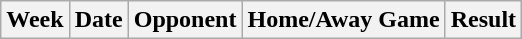<table class="wikitable">
<tr>
<th>Week</th>
<th>Date</th>
<th>Opponent</th>
<th>Home/Away Game</th>
<th>Result</th>
</tr>
</table>
